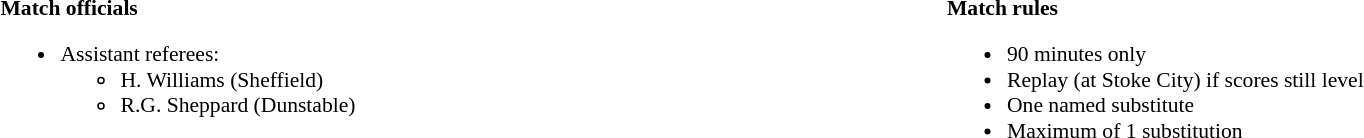<table width=100% style="font-size: 90%">
<tr>
<td width=50% valign=top><br><strong>Match officials</strong><ul><li>Assistant referees:<ul><li>H. Williams (Sheffield)</li><li>R.G. Sheppard (Dunstable)</li></ul></li></ul></td>
<td width=50% valign=top><br><strong>Match rules</strong><ul><li>90 minutes only</li><li>Replay (at Stoke City) if scores still level</li><li>One named substitute</li><li>Maximum of 1 substitution</li></ul></td>
</tr>
</table>
